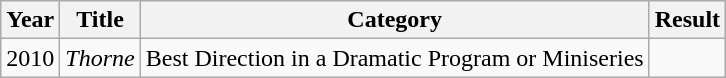<table class="wikitable">
<tr>
<th>Year</th>
<th>Title</th>
<th>Category</th>
<th>Result</th>
</tr>
<tr>
<td>2010</td>
<td><em>Thorne</em></td>
<td>Best Direction in a Dramatic Program or Miniseries</td>
<td></td>
</tr>
</table>
